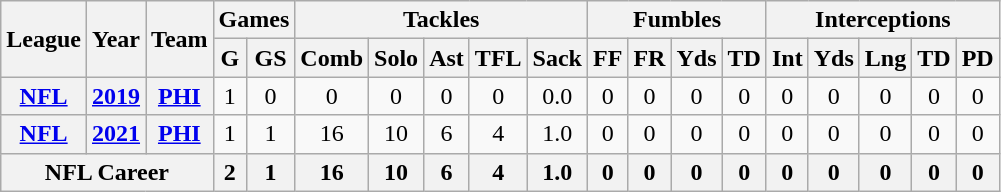<table class="wikitable" style="text-align:center">
<tr>
<th rowspan="2">League</th>
<th rowspan="2">Year</th>
<th rowspan="2">Team</th>
<th colspan="2">Games</th>
<th colspan="5">Tackles</th>
<th colspan="4">Fumbles</th>
<th colspan="5">Interceptions</th>
</tr>
<tr>
<th>G</th>
<th>GS</th>
<th>Comb</th>
<th>Solo</th>
<th>Ast</th>
<th>TFL</th>
<th>Sack</th>
<th>FF</th>
<th>FR</th>
<th>Yds</th>
<th>TD</th>
<th>Int</th>
<th>Yds</th>
<th>Lng</th>
<th>TD</th>
<th>PD</th>
</tr>
<tr>
<th><a href='#'>NFL</a></th>
<th><a href='#'>2019</a></th>
<th><a href='#'>PHI</a></th>
<td>1</td>
<td>0</td>
<td>0</td>
<td>0</td>
<td>0</td>
<td>0</td>
<td>0.0</td>
<td>0</td>
<td>0</td>
<td>0</td>
<td>0</td>
<td>0</td>
<td>0</td>
<td>0</td>
<td>0</td>
<td>0</td>
</tr>
<tr>
<th><a href='#'>NFL</a></th>
<th><a href='#'>2021</a></th>
<th><a href='#'>PHI</a></th>
<td>1</td>
<td>1</td>
<td>16</td>
<td>10</td>
<td>6</td>
<td>4</td>
<td>1.0</td>
<td>0</td>
<td>0</td>
<td>0</td>
<td>0</td>
<td>0</td>
<td>0</td>
<td>0</td>
<td>0</td>
<td>0</td>
</tr>
<tr>
<th colspan="3">NFL Career</th>
<th>2</th>
<th>1</th>
<th>16</th>
<th>10</th>
<th>6</th>
<th>4</th>
<th>1.0</th>
<th>0</th>
<th>0</th>
<th>0</th>
<th>0</th>
<th>0</th>
<th>0</th>
<th>0</th>
<th>0</th>
<th>0</th>
</tr>
</table>
